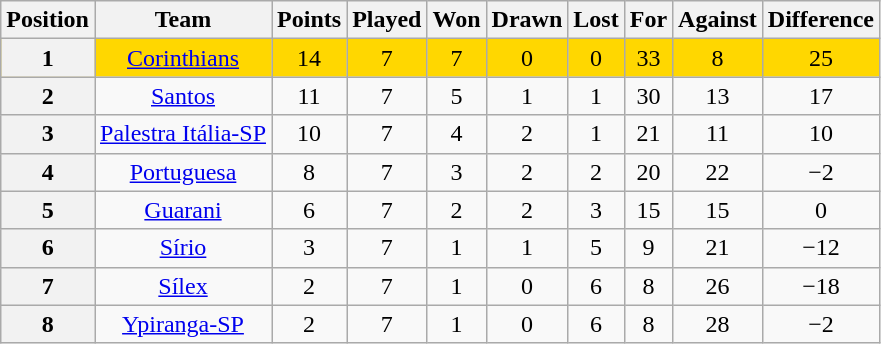<table class="wikitable" style="text-align:center">
<tr>
<th>Position</th>
<th>Team</th>
<th>Points</th>
<th>Played</th>
<th>Won</th>
<th>Drawn</th>
<th>Lost</th>
<th>For</th>
<th>Against</th>
<th>Difference</th>
</tr>
<tr style="background: gold;">
<th>1</th>
<td><a href='#'>Corinthians</a></td>
<td>14</td>
<td>7</td>
<td>7</td>
<td>0</td>
<td>0</td>
<td>33</td>
<td>8</td>
<td>25</td>
</tr>
<tr>
<th>2</th>
<td><a href='#'>Santos</a></td>
<td>11</td>
<td>7</td>
<td>5</td>
<td>1</td>
<td>1</td>
<td>30</td>
<td>13</td>
<td>17</td>
</tr>
<tr>
<th>3</th>
<td><a href='#'>Palestra Itália-SP</a></td>
<td>10</td>
<td>7</td>
<td>4</td>
<td>2</td>
<td>1</td>
<td>21</td>
<td>11</td>
<td>10</td>
</tr>
<tr>
<th>4</th>
<td><a href='#'>Portuguesa</a></td>
<td>8</td>
<td>7</td>
<td>3</td>
<td>2</td>
<td>2</td>
<td>20</td>
<td>22</td>
<td>−2</td>
</tr>
<tr>
<th>5</th>
<td><a href='#'>Guarani</a></td>
<td>6</td>
<td>7</td>
<td>2</td>
<td>2</td>
<td>3</td>
<td>15</td>
<td>15</td>
<td>0</td>
</tr>
<tr>
<th>6</th>
<td><a href='#'>Sírio</a></td>
<td>3</td>
<td>7</td>
<td>1</td>
<td>1</td>
<td>5</td>
<td>9</td>
<td>21</td>
<td>−12</td>
</tr>
<tr>
<th>7</th>
<td><a href='#'>Sílex</a></td>
<td>2</td>
<td>7</td>
<td>1</td>
<td>0</td>
<td>6</td>
<td>8</td>
<td>26</td>
<td>−18</td>
</tr>
<tr>
<th>8</th>
<td><a href='#'>Ypiranga-SP</a></td>
<td>2</td>
<td>7</td>
<td>1</td>
<td>0</td>
<td>6</td>
<td>8</td>
<td>28</td>
<td>−2</td>
</tr>
</table>
